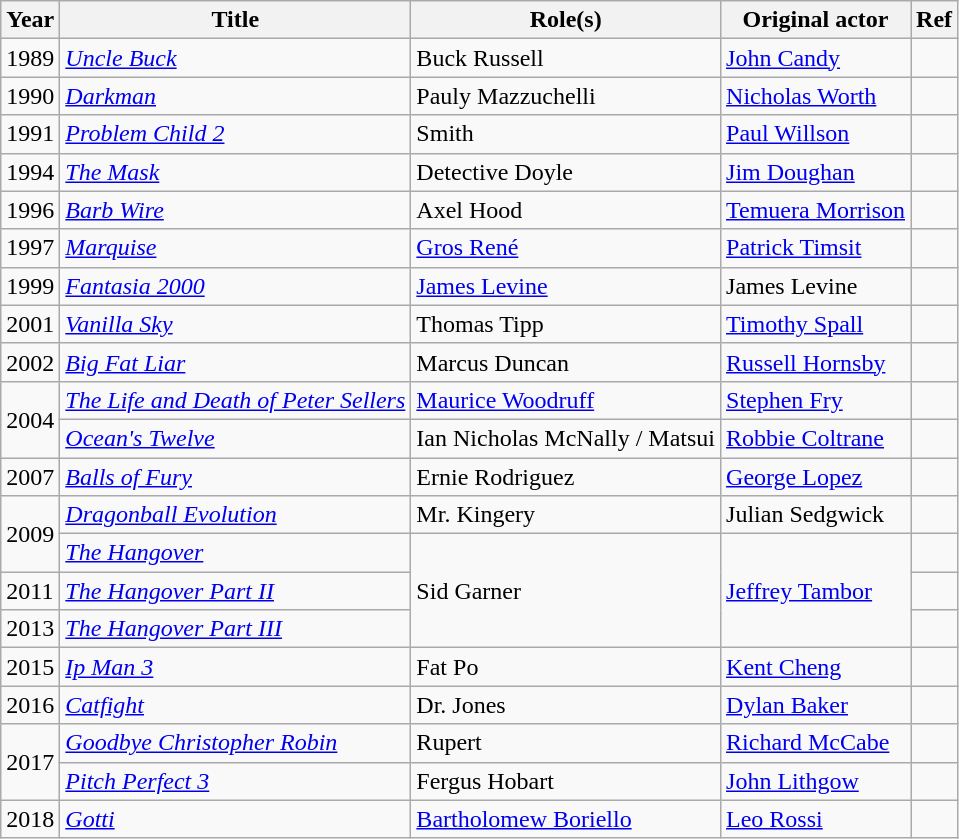<table class="wikitable plainrowheaders sortable">
<tr>
<th scope="col">Year</th>
<th scope="col">Title</th>
<th scope="col">Role(s)</th>
<th scope="col">Original actor</th>
<th scope="col" class="unsortable">Ref</th>
</tr>
<tr>
<td>1989</td>
<td><em><a href='#'>Uncle Buck</a></em></td>
<td>Buck Russell</td>
<td><a href='#'>John Candy</a></td>
<td></td>
</tr>
<tr>
<td>1990</td>
<td><em><a href='#'>Darkman</a></em></td>
<td>Pauly Mazzuchelli</td>
<td><a href='#'>Nicholas Worth</a></td>
<td></td>
</tr>
<tr>
<td>1991</td>
<td><em><a href='#'>Problem Child 2</a></em></td>
<td>Smith</td>
<td><a href='#'>Paul Willson</a></td>
<td></td>
</tr>
<tr>
<td>1994</td>
<td><em><a href='#'>The Mask</a></em></td>
<td>Detective Doyle</td>
<td><a href='#'>Jim Doughan</a></td>
<td></td>
</tr>
<tr>
<td>1996</td>
<td><em><a href='#'>Barb Wire</a></em></td>
<td>Axel Hood</td>
<td><a href='#'>Temuera Morrison</a></td>
<td></td>
</tr>
<tr>
<td>1997</td>
<td><em><a href='#'>Marquise</a></em></td>
<td><a href='#'>Gros René</a></td>
<td><a href='#'>Patrick Timsit</a></td>
<td></td>
</tr>
<tr>
<td>1999</td>
<td><em><a href='#'>Fantasia 2000</a></em></td>
<td><a href='#'>James Levine</a></td>
<td>James Levine</td>
<td></td>
</tr>
<tr>
<td>2001</td>
<td><em><a href='#'>Vanilla Sky</a></em></td>
<td>Thomas Tipp</td>
<td><a href='#'>Timothy Spall</a></td>
<td></td>
</tr>
<tr>
<td>2002</td>
<td><em><a href='#'>Big Fat Liar</a></em></td>
<td>Marcus Duncan</td>
<td><a href='#'>Russell Hornsby</a></td>
<td></td>
</tr>
<tr>
<td rowspan=2>2004</td>
<td><em><a href='#'>The Life and Death of Peter Sellers</a></em></td>
<td><a href='#'>Maurice Woodruff</a></td>
<td><a href='#'>Stephen Fry</a></td>
<td></td>
</tr>
<tr>
<td><em><a href='#'>Ocean's Twelve</a></em></td>
<td>Ian Nicholas McNally / Matsui</td>
<td><a href='#'>Robbie Coltrane</a></td>
<td></td>
</tr>
<tr>
<td>2007</td>
<td><em><a href='#'>Balls of Fury</a></em></td>
<td>Ernie Rodriguez</td>
<td><a href='#'>George Lopez</a></td>
<td></td>
</tr>
<tr>
<td rowspan=2>2009</td>
<td><em><a href='#'>Dragonball Evolution</a></em></td>
<td>Mr. Kingery</td>
<td>Julian Sedgwick</td>
<td></td>
</tr>
<tr>
<td><em><a href='#'>The Hangover</a></em></td>
<td rowspan=3>Sid Garner</td>
<td rowspan=3><a href='#'>Jeffrey Tambor</a></td>
<td></td>
</tr>
<tr>
<td>2011</td>
<td><em><a href='#'>The Hangover Part II</a></em></td>
<td></td>
</tr>
<tr>
<td>2013</td>
<td><em><a href='#'>The Hangover Part III</a></em></td>
<td></td>
</tr>
<tr>
<td>2015</td>
<td><em><a href='#'>Ip Man 3</a></em></td>
<td>Fat Po</td>
<td><a href='#'>Kent Cheng</a></td>
<td></td>
</tr>
<tr>
<td>2016</td>
<td><em><a href='#'>Catfight</a></em></td>
<td>Dr. Jones</td>
<td><a href='#'>Dylan Baker</a></td>
<td></td>
</tr>
<tr>
<td rowspan=2>2017</td>
<td><em><a href='#'>Goodbye Christopher Robin</a></em></td>
<td>Rupert</td>
<td><a href='#'>Richard McCabe</a></td>
<td></td>
</tr>
<tr>
<td><em><a href='#'>Pitch Perfect 3</a></em></td>
<td>Fergus Hobart</td>
<td><a href='#'>John Lithgow</a></td>
<td></td>
</tr>
<tr>
<td>2018</td>
<td><em><a href='#'>Gotti</a></em></td>
<td><a href='#'>Bartholomew Boriello</a></td>
<td><a href='#'>Leo Rossi</a></td>
<td></td>
</tr>
</table>
